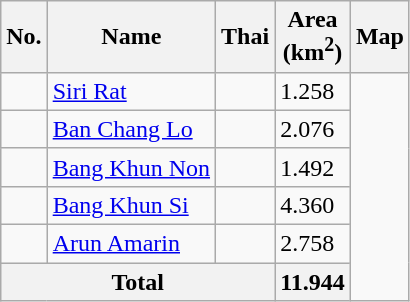<table class="wikitable sortable">
<tr>
<th>No.</th>
<th>Name</th>
<th>Thai</th>
<th>Area<br>(km<sup>2</sup>)</th>
<th>Map</th>
</tr>
<tr>
<td></td>
<td><a href='#'>Siri Rat</a></td>
<td></td>
<td><div>1.258</div></td>
<td rowspan=6></td>
</tr>
<tr>
<td></td>
<td><a href='#'>Ban Chang Lo</a></td>
<td></td>
<td><div>2.076</div></td>
</tr>
<tr>
<td></td>
<td><a href='#'>Bang Khun Non</a></td>
<td></td>
<td><div>1.492</div></td>
</tr>
<tr>
<td></td>
<td><a href='#'>Bang Khun Si</a></td>
<td></td>
<td><div>4.360</div></td>
</tr>
<tr>
<td></td>
<td><a href='#'>Arun Amarin</a></td>
<td></td>
<td><div>2.758</div></td>
</tr>
<tr>
<th colspan=3>Total</th>
<th><div>11.944</div></th>
</tr>
</table>
